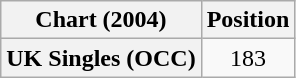<table class="wikitable plainrowheaders" style="text-align:center">
<tr>
<th>Chart (2004)</th>
<th>Position</th>
</tr>
<tr>
<th scope="row">UK Singles (OCC)</th>
<td>183</td>
</tr>
</table>
